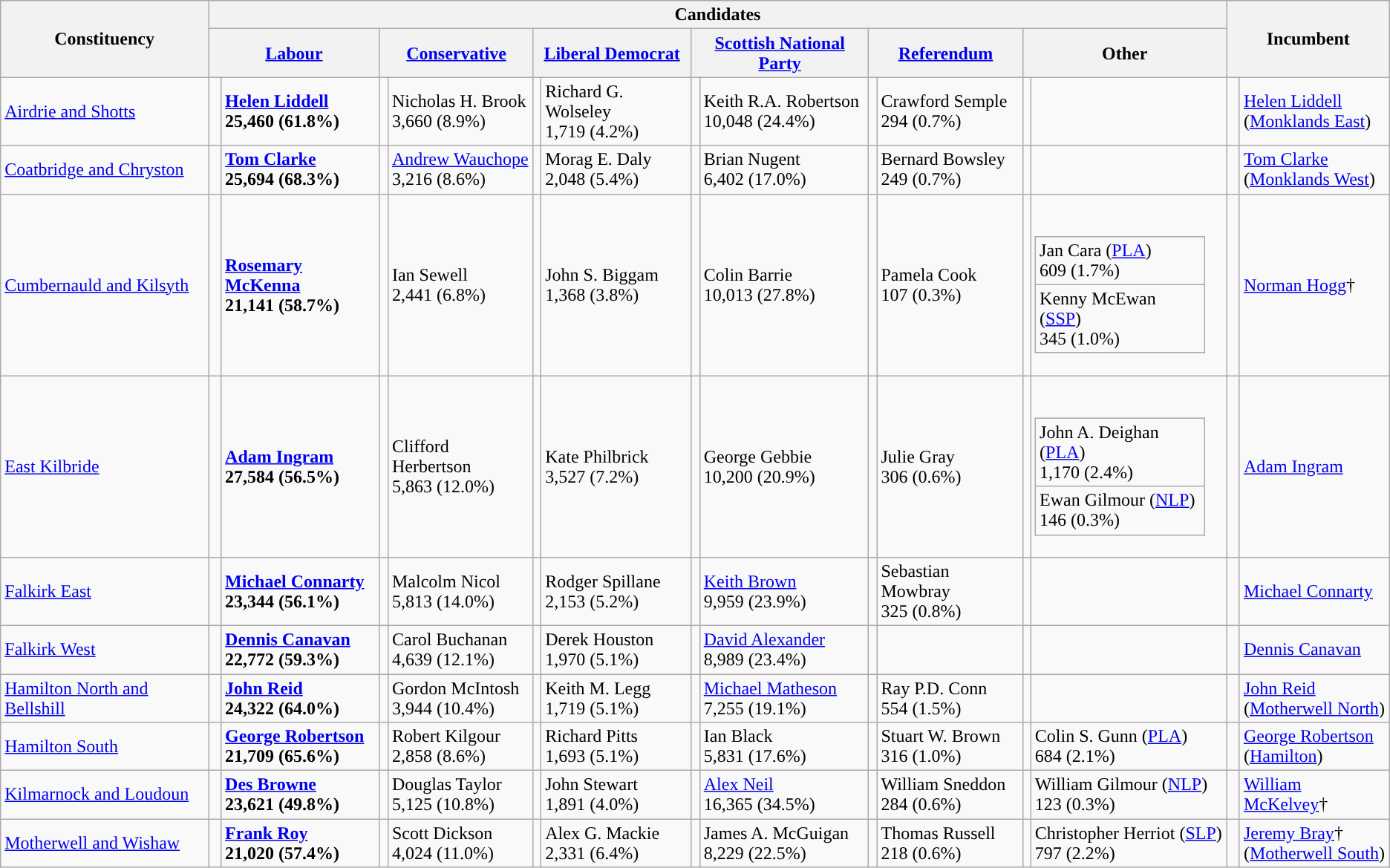<table class="wikitable">
<tr>
<th rowspan="2">Constituency</th>
<th colspan="12">Candidates</th>
<th colspan="2" rowspan="2">Incumbent</th>
</tr>
<tr>
<th colspan="2"><a href='#'>Labour</a></th>
<th colspan="2"><a href='#'>Conservative</a></th>
<th colspan="2"><a href='#'>Liberal Democrat</a></th>
<th colspan="2"><a href='#'>Scottish National Party</a></th>
<th colspan="2"><a href='#'>Referendum</a></th>
<th colspan="2">Other</th>
</tr>
<tr>
<td><a href='#'>Airdrie and Shotts</a></td>
<td style="color:inherit;background:"> </td>
<td><strong><a href='#'>Helen Liddell</a></strong><br><strong>25,460 (61.8%)</strong></td>
<td></td>
<td>Nicholas H. Brook<br>3,660 (8.9%)</td>
<td></td>
<td>Richard G. Wolseley<br>1,719 (4.2%)</td>
<td></td>
<td>Keith R.A. Robertson<br>10,048 (24.4%)</td>
<td></td>
<td>Crawford Semple<br>294 (0.7%)</td>
<td></td>
<td></td>
<td style="color:inherit;background:"> </td>
<td><a href='#'>Helen Liddell</a><br>(<a href='#'>Monklands East</a>)</td>
</tr>
<tr>
<td><a href='#'>Coatbridge and Chryston</a></td>
<td style="color:inherit;background:"> </td>
<td><strong><a href='#'>Tom Clarke</a></strong><br><strong>25,694 (68.3%)</strong></td>
<td></td>
<td><a href='#'>Andrew Wauchope</a><br>3,216 (8.6%)</td>
<td></td>
<td>Morag E. Daly<br>2,048 (5.4%)</td>
<td></td>
<td>Brian Nugent<br>6,402 (17.0%)</td>
<td></td>
<td>Bernard Bowsley<br>249 (0.7%)</td>
<td></td>
<td></td>
<td style="color:inherit;background:"> </td>
<td><a href='#'>Tom Clarke</a><br>(<a href='#'>Monklands West</a>)</td>
</tr>
<tr>
<td><a href='#'>Cumbernauld and Kilsyth</a></td>
<td style="color:inherit;background:"> </td>
<td><strong><a href='#'>Rosemary McKenna</a></strong><br><strong>21,141 (58.7%)</strong></td>
<td></td>
<td>Ian Sewell<br>2,441 (6.8%)</td>
<td></td>
<td>John S. Biggam<br>1,368 (3.8%)</td>
<td></td>
<td>Colin Barrie<br>10,013 (27.8%)</td>
<td></td>
<td>Pamela Cook<br>107 (0.3%)</td>
<td></td>
<td><br><table class="wikitable">
<tr>
<td>Jan Cara (<a href='#'>PLA</a>)<br>609 (1.7%)</td>
</tr>
<tr>
<td>Kenny McEwan (<a href='#'>SSP</a>)<br>345 (1.0%)</td>
</tr>
</table>
</td>
<td style="color:inherit;background:"> </td>
<td><a href='#'>Norman Hogg</a>†</td>
</tr>
<tr>
<td><a href='#'>East Kilbride</a></td>
<td style="color:inherit;background:"> </td>
<td><strong><a href='#'>Adam Ingram</a></strong><br><strong>27,584 (56.5%)</strong></td>
<td></td>
<td>Clifford Herbertson<br>5,863 (12.0%)</td>
<td></td>
<td>Kate Philbrick<br>3,527 (7.2%)</td>
<td></td>
<td>George Gebbie<br>10,200 (20.9%)</td>
<td></td>
<td>Julie Gray<br>306 (0.6%)</td>
<td></td>
<td><br><table class="wikitable">
<tr>
<td>John A. Deighan (<a href='#'>PLA</a>)<br>1,170 (2.4%)</td>
</tr>
<tr>
<td>Ewan Gilmour (<a href='#'>NLP</a>)<br>146 (0.3%)</td>
</tr>
</table>
</td>
<td style="color:inherit;background:"> </td>
<td><a href='#'>Adam Ingram</a></td>
</tr>
<tr>
<td><a href='#'>Falkirk East</a></td>
<td style="color:inherit;background:"> </td>
<td><strong><a href='#'>Michael Connarty</a></strong><br><strong>23,344 (56.1%)</strong></td>
<td></td>
<td>Malcolm Nicol<br>5,813 (14.0%)</td>
<td></td>
<td>Rodger Spillane<br>2,153 (5.2%)</td>
<td></td>
<td><a href='#'>Keith Brown</a><br>9,959 (23.9%)</td>
<td></td>
<td>Sebastian Mowbray<br>325 (0.8%)</td>
<td></td>
<td></td>
<td style="color:inherit;background:"> </td>
<td><a href='#'>Michael Connarty</a></td>
</tr>
<tr>
<td><a href='#'>Falkirk West</a></td>
<td style="color:inherit;background:"> </td>
<td><strong><a href='#'>Dennis Canavan</a></strong><br><strong>22,772 (59.3%)</strong></td>
<td></td>
<td>Carol Buchanan<br>4,639 (12.1%)</td>
<td></td>
<td>Derek Houston<br>1,970 (5.1%)</td>
<td></td>
<td><a href='#'>David Alexander</a><br>8,989 (23.4%)</td>
<td></td>
<td></td>
<td></td>
<td></td>
<td style="color:inherit;background:"> </td>
<td><a href='#'>Dennis Canavan</a></td>
</tr>
<tr>
<td><a href='#'>Hamilton North and Bellshill</a></td>
<td style="color:inherit;background:"> </td>
<td><strong><a href='#'>John Reid</a></strong><br><strong>24,322 (64.0%)</strong></td>
<td></td>
<td>Gordon McIntosh<br>3,944 (10.4%)</td>
<td></td>
<td>Keith M. Legg<br>1,719 (5.1%)</td>
<td></td>
<td><a href='#'>Michael Matheson</a><br>7,255 (19.1%)</td>
<td></td>
<td>Ray P.D. Conn<br>554 (1.5%)</td>
<td></td>
<td></td>
<td style="color:inherit;background:"> </td>
<td><a href='#'>John Reid</a><br>(<a href='#'>Motherwell North</a>)</td>
</tr>
<tr>
<td><a href='#'>Hamilton South</a></td>
<td style="color:inherit;background:"> </td>
<td><strong><a href='#'>George Robertson</a></strong><br><strong>21,709 (65.6%)</strong></td>
<td></td>
<td>Robert Kilgour<br>2,858 (8.6%)</td>
<td></td>
<td>Richard Pitts<br>1,693 (5.1%)</td>
<td></td>
<td>Ian Black<br>5,831 (17.6%)</td>
<td></td>
<td>Stuart W. Brown<br>316 (1.0%)</td>
<td></td>
<td>Colin S. Gunn (<a href='#'>PLA</a>)<br>684 (2.1%)</td>
<td style="color:inherit;background:"> </td>
<td><a href='#'>George Robertson</a><br>(<a href='#'>Hamilton</a>)</td>
</tr>
<tr>
<td><a href='#'>Kilmarnock and Loudoun</a></td>
<td style="color:inherit;background:"> </td>
<td><strong><a href='#'>Des Browne</a></strong><br><strong>23,621 (49.8%)</strong></td>
<td></td>
<td>Douglas Taylor<br>5,125 (10.8%)</td>
<td></td>
<td>John Stewart<br>1,891 (4.0%)</td>
<td></td>
<td><a href='#'>Alex Neil</a><br>16,365 (34.5%)</td>
<td></td>
<td>William Sneddon<br>284 (0.6%)</td>
<td></td>
<td>William Gilmour (<a href='#'>NLP</a>)<br>123 (0.3%)</td>
<td style="color:inherit;background:"> </td>
<td><a href='#'>William McKelvey</a>†</td>
</tr>
<tr>
<td><a href='#'>Motherwell and Wishaw</a></td>
<td style="color:inherit;background:"> </td>
<td><strong><a href='#'>Frank Roy</a></strong><br><strong>21,020 (57.4%)</strong></td>
<td></td>
<td>Scott Dickson<br>4,024 (11.0%)</td>
<td></td>
<td>Alex G. Mackie<br>2,331 (6.4%)</td>
<td></td>
<td>James A. McGuigan<br>8,229 (22.5%)</td>
<td></td>
<td>Thomas Russell<br>218 (0.6%)</td>
<td></td>
<td>Christopher Herriot (<a href='#'>SLP</a>)<br>797 (2.2%)</td>
<td style="color:inherit;background:"> </td>
<td><a href='#'>Jeremy Bray</a>†<br>(<a href='#'>Motherwell South</a>)</td>
</tr>
</table>
